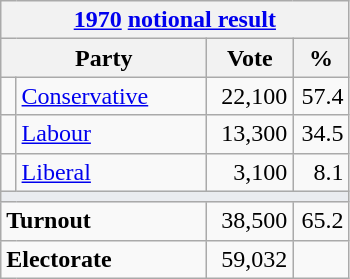<table class="wikitable">
<tr>
<th colspan="4"><a href='#'>1970</a> <a href='#'>notional result</a></th>
</tr>
<tr>
<th bgcolor="#DDDDFF" width="130px" colspan="2">Party</th>
<th bgcolor="#DDDDFF" width="50px">Vote</th>
<th bgcolor="#DDDDFF" width="30px">%</th>
</tr>
<tr>
<td></td>
<td><a href='#'>Conservative</a></td>
<td align=right>22,100</td>
<td align=right>57.4</td>
</tr>
<tr>
<td></td>
<td><a href='#'>Labour</a></td>
<td align=right>13,300</td>
<td align=right>34.5</td>
</tr>
<tr>
<td></td>
<td><a href='#'>Liberal</a></td>
<td align=right>3,100</td>
<td align=right>8.1</td>
</tr>
<tr>
<td colspan="4" bgcolor="#EAECF0"></td>
</tr>
<tr>
<td colspan="2"><strong>Turnout</strong></td>
<td align=right>38,500</td>
<td align=right>65.2</td>
</tr>
<tr>
<td colspan="2"><strong>Electorate</strong></td>
<td align=right>59,032</td>
</tr>
</table>
